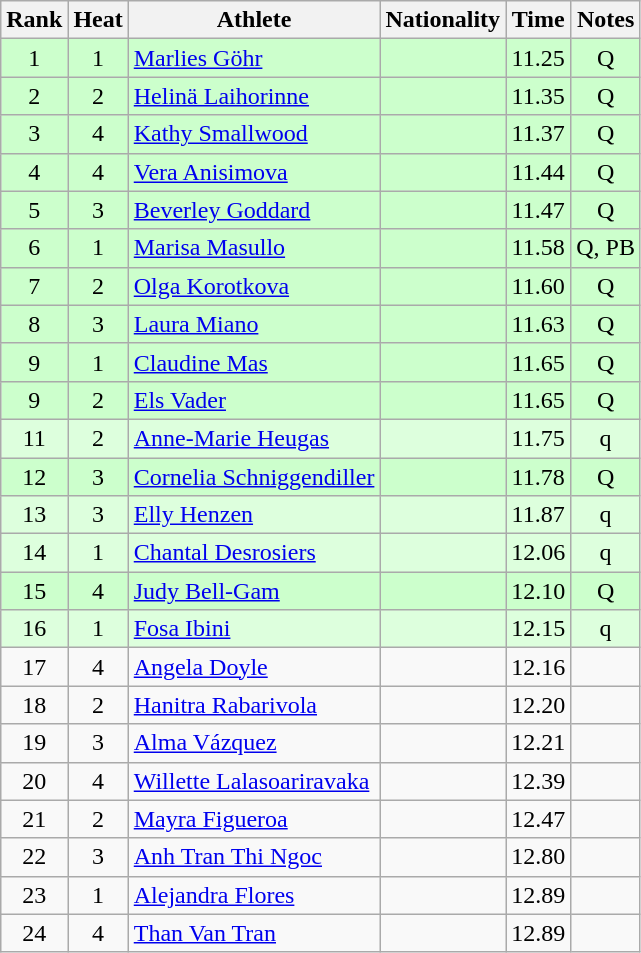<table class="wikitable sortable" style="text-align:center">
<tr>
<th>Rank</th>
<th>Heat</th>
<th>Athlete</th>
<th>Nationality</th>
<th>Time</th>
<th>Notes</th>
</tr>
<tr bgcolor=ccffcc>
<td>1</td>
<td>1</td>
<td align=left><a href='#'>Marlies Göhr</a></td>
<td align=left></td>
<td>11.25</td>
<td>Q</td>
</tr>
<tr bgcolor=ccffcc>
<td>2</td>
<td>2</td>
<td align=left><a href='#'>Helinä Laihorinne</a></td>
<td align=left></td>
<td>11.35</td>
<td>Q</td>
</tr>
<tr bgcolor=ccffcc>
<td>3</td>
<td>4</td>
<td align=left><a href='#'>Kathy Smallwood</a></td>
<td align=left></td>
<td>11.37</td>
<td>Q</td>
</tr>
<tr bgcolor=ccffcc>
<td>4</td>
<td>4</td>
<td align=left><a href='#'>Vera Anisimova</a></td>
<td align=left></td>
<td>11.44</td>
<td>Q</td>
</tr>
<tr bgcolor=ccffcc>
<td>5</td>
<td>3</td>
<td align=left><a href='#'>Beverley Goddard</a></td>
<td align=left></td>
<td>11.47</td>
<td>Q</td>
</tr>
<tr bgcolor=ccffcc>
<td>6</td>
<td>1</td>
<td align=left><a href='#'>Marisa Masullo</a></td>
<td align=left></td>
<td>11.58</td>
<td>Q, PB</td>
</tr>
<tr bgcolor=ccffcc>
<td>7</td>
<td>2</td>
<td align=left><a href='#'>Olga Korotkova</a></td>
<td align=left></td>
<td>11.60</td>
<td>Q</td>
</tr>
<tr bgcolor=ccffcc>
<td>8</td>
<td>3</td>
<td align=left><a href='#'>Laura Miano</a></td>
<td align=left></td>
<td>11.63</td>
<td>Q</td>
</tr>
<tr bgcolor=ccffcc>
<td>9</td>
<td>1</td>
<td align=left><a href='#'>Claudine Mas</a></td>
<td align=left></td>
<td>11.65</td>
<td>Q</td>
</tr>
<tr bgcolor=ccffcc>
<td>9</td>
<td>2</td>
<td align=left><a href='#'>Els Vader</a></td>
<td align=left></td>
<td>11.65</td>
<td>Q</td>
</tr>
<tr bgcolor=ddffdd>
<td>11</td>
<td>2</td>
<td align=left><a href='#'>Anne-Marie Heugas</a></td>
<td align=left></td>
<td>11.75</td>
<td>q</td>
</tr>
<tr bgcolor=ccffcc>
<td>12</td>
<td>3</td>
<td align=left><a href='#'>Cornelia Schniggendiller</a></td>
<td align=left></td>
<td>11.78</td>
<td>Q</td>
</tr>
<tr bgcolor=ddffdd>
<td>13</td>
<td>3</td>
<td align=left><a href='#'>Elly Henzen</a></td>
<td align=left></td>
<td>11.87</td>
<td>q</td>
</tr>
<tr bgcolor=ddffdd>
<td>14</td>
<td>1</td>
<td align=left><a href='#'>Chantal Desrosiers</a></td>
<td align=left></td>
<td>12.06</td>
<td>q</td>
</tr>
<tr bgcolor=ccffcc>
<td>15</td>
<td>4</td>
<td align=left><a href='#'>Judy Bell-Gam</a></td>
<td align=left></td>
<td>12.10</td>
<td>Q</td>
</tr>
<tr bgcolor=ddffdd>
<td>16</td>
<td>1</td>
<td align=left><a href='#'>Fosa Ibini</a></td>
<td align=left></td>
<td>12.15</td>
<td>q</td>
</tr>
<tr>
<td>17</td>
<td>4</td>
<td align=left><a href='#'>Angela Doyle</a></td>
<td align=left></td>
<td>12.16</td>
<td></td>
</tr>
<tr>
<td>18</td>
<td>2</td>
<td align=left><a href='#'>Hanitra Rabarivola</a></td>
<td align=left></td>
<td>12.20</td>
<td></td>
</tr>
<tr>
<td>19</td>
<td>3</td>
<td align=left><a href='#'>Alma Vázquez</a></td>
<td align=left></td>
<td>12.21</td>
<td></td>
</tr>
<tr>
<td>20</td>
<td>4</td>
<td align=left><a href='#'>Willette Lalasoariravaka</a></td>
<td align=left></td>
<td>12.39</td>
<td></td>
</tr>
<tr>
<td>21</td>
<td>2</td>
<td align=left><a href='#'>Mayra Figueroa</a></td>
<td align=left></td>
<td>12.47</td>
<td></td>
</tr>
<tr>
<td>22</td>
<td>3</td>
<td align=left><a href='#'>Anh Tran Thi Ngoc </a></td>
<td align=left></td>
<td>12.80</td>
<td></td>
</tr>
<tr>
<td>23</td>
<td>1</td>
<td align=left><a href='#'>Alejandra Flores</a></td>
<td align=left></td>
<td>12.89</td>
<td></td>
</tr>
<tr>
<td>24</td>
<td>4</td>
<td align=left><a href='#'>Than Van Tran</a></td>
<td align=left></td>
<td>12.89</td>
<td></td>
</tr>
</table>
